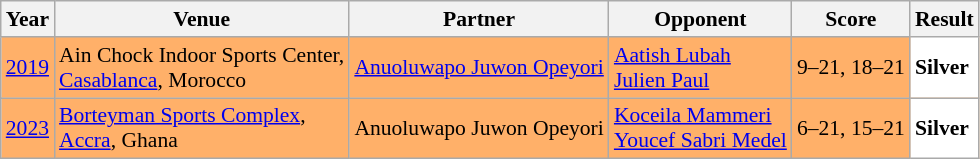<table class="sortable wikitable" style="font-size: 90%;">
<tr>
<th>Year</th>
<th>Venue</th>
<th>Partner</th>
<th>Opponent</th>
<th>Score</th>
<th>Result</th>
</tr>
<tr style="background:#FFB069">
<td align="center"><a href='#'>2019</a></td>
<td align="left">Ain Chock Indoor Sports Center,<br><a href='#'>Casablanca</a>, Morocco</td>
<td align="left"> <a href='#'>Anuoluwapo Juwon Opeyori</a></td>
<td align="left"> <a href='#'>Aatish Lubah</a><br> <a href='#'>Julien Paul</a></td>
<td align="left">9–21, 18–21</td>
<td style="text-align:left; background:white"> <strong>Silver</strong></td>
</tr>
<tr style="background:#FFB069">
<td align="center"><a href='#'>2023</a></td>
<td align="left"><a href='#'>Borteyman Sports Complex</a>,<br><a href='#'>Accra</a>, Ghana</td>
<td align="left"> Anuoluwapo Juwon Opeyori</td>
<td align="left"> <a href='#'>Koceila Mammeri</a><br> <a href='#'>Youcef Sabri Medel</a></td>
<td align="left">6–21, 15–21</td>
<td style="text-align:left; background:white"> <strong>Silver</strong></td>
</tr>
</table>
